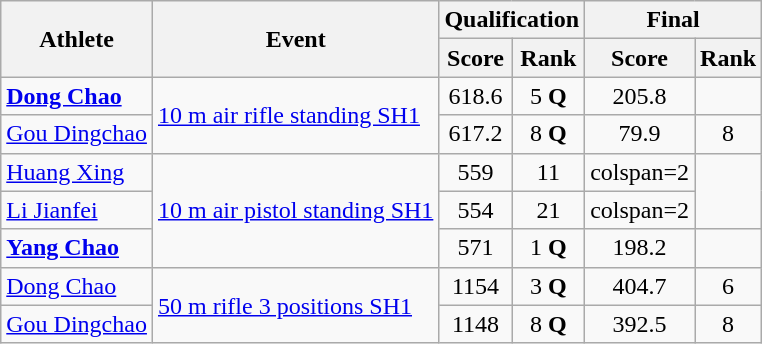<table class=wikitable>
<tr>
<th rowspan="2">Athlete</th>
<th rowspan="2">Event</th>
<th colspan="2">Qualification</th>
<th colspan="2">Final</th>
</tr>
<tr>
<th>Score</th>
<th>Rank</th>
<th>Score</th>
<th>Rank</th>
</tr>
<tr align=center>
<td align=left><strong><a href='#'>Dong Chao</a></strong></td>
<td align=left rowspan=2><a href='#'>10 m air rifle standing SH1</a></td>
<td>618.6</td>
<td>5 <strong>Q</strong></td>
<td>205.8</td>
<td></td>
</tr>
<tr align=center>
<td align=left><a href='#'>Gou Dingchao</a></td>
<td>617.2</td>
<td>8 <strong>Q</strong></td>
<td>79.9</td>
<td>8</td>
</tr>
<tr align=center>
<td align=left><a href='#'>Huang Xing</a></td>
<td align=left rowspan=3><a href='#'>10 m air pistol standing SH1</a></td>
<td>559</td>
<td>11</td>
<td>colspan=2</td>
</tr>
<tr align=center>
<td align=left><a href='#'>Li Jianfei</a></td>
<td>554</td>
<td>21</td>
<td>colspan=2</td>
</tr>
<tr align=center>
<td align=left><strong><a href='#'>Yang Chao</a></strong></td>
<td>571</td>
<td>1 <strong>Q</strong></td>
<td>198.2</td>
<td></td>
</tr>
<tr align=center>
<td align=left><a href='#'>Dong Chao</a></td>
<td align=left rowspan=2><a href='#'>50 m rifle 3 positions SH1</a></td>
<td>1154</td>
<td>3 <strong>Q</strong></td>
<td>404.7</td>
<td>6</td>
</tr>
<tr align=center>
<td align=left><a href='#'>Gou Dingchao</a></td>
<td>1148</td>
<td>8 <strong>Q</strong></td>
<td>392.5</td>
<td>8</td>
</tr>
</table>
